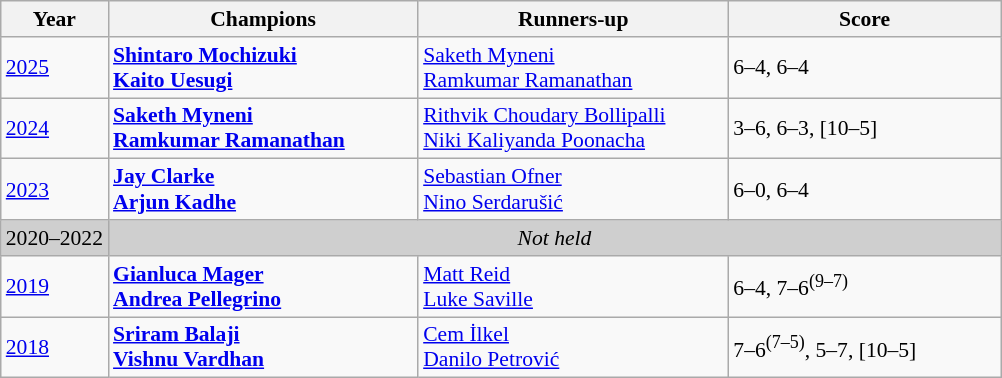<table class="wikitable" style="font-size:90%">
<tr>
<th>Year</th>
<th width="200">Champions</th>
<th width="200">Runners-up</th>
<th width="175">Score</th>
</tr>
<tr>
<td><a href='#'>2025</a></td>
<td> <strong><a href='#'>Shintaro Mochizuki</a></strong><br> <strong><a href='#'>Kaito Uesugi</a></strong></td>
<td> <a href='#'>Saketh Myneni</a><br> <a href='#'>Ramkumar Ramanathan</a></td>
<td>6–4, 6–4</td>
</tr>
<tr>
<td><a href='#'>2024</a></td>
<td> <strong><a href='#'>Saketh Myneni</a></strong><br> <strong><a href='#'>Ramkumar Ramanathan</a></strong></td>
<td> <a href='#'>Rithvik Choudary Bollipalli</a><br> <a href='#'>Niki Kaliyanda Poonacha</a></td>
<td>3–6, 6–3, [10–5]</td>
</tr>
<tr>
<td><a href='#'>2023</a></td>
<td> <strong><a href='#'>Jay Clarke</a></strong><br> <strong><a href='#'>Arjun Kadhe</a></strong></td>
<td> <a href='#'>Sebastian Ofner</a><br> <a href='#'>Nino Serdarušić</a></td>
<td>6–0, 6–4</td>
</tr>
<tr>
<td style="background:#cfcfcf">2020–2022</td>
<td colspan=3 align=center style="background:#cfcfcf"><em>Not held</em></td>
</tr>
<tr>
<td><a href='#'>2019</a></td>
<td> <strong><a href='#'>Gianluca Mager</a></strong><br> <strong><a href='#'>Andrea Pellegrino</a></strong></td>
<td> <a href='#'>Matt Reid</a><br> <a href='#'>Luke Saville</a></td>
<td>6–4, 7–6<sup>(9–7)</sup></td>
</tr>
<tr>
<td><a href='#'>2018</a></td>
<td> <strong><a href='#'>Sriram Balaji</a></strong><br> <strong><a href='#'>Vishnu Vardhan</a></strong></td>
<td> <a href='#'>Cem İlkel</a><br> <a href='#'>Danilo Petrović</a></td>
<td>7–6<sup>(7–5)</sup>, 5–7, [10–5]</td>
</tr>
</table>
